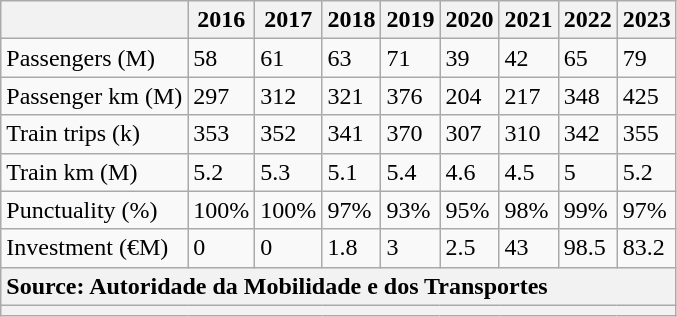<table class="wikitable">
<tr>
<th></th>
<th>2016</th>
<th>2017</th>
<th>2018</th>
<th>2019</th>
<th>2020</th>
<th>2021</th>
<th>2022</th>
<th>2023</th>
</tr>
<tr>
<td>Passengers (M)</td>
<td>58</td>
<td>61</td>
<td>63</td>
<td>71</td>
<td>39</td>
<td>42</td>
<td>65</td>
<td>79</td>
</tr>
<tr>
<td>Passenger km (M)</td>
<td>297</td>
<td>312</td>
<td>321</td>
<td>376</td>
<td>204</td>
<td>217</td>
<td>348</td>
<td>425</td>
</tr>
<tr>
<td>Train trips (k)</td>
<td>353</td>
<td>352</td>
<td>341</td>
<td>370</td>
<td>307</td>
<td>310</td>
<td>342</td>
<td>355</td>
</tr>
<tr>
<td>Train km (M)</td>
<td>5.2</td>
<td>5.3</td>
<td>5.1</td>
<td>5.4</td>
<td>4.6</td>
<td>4.5</td>
<td>5</td>
<td>5.2</td>
</tr>
<tr>
<td>Punctuality (%)</td>
<td>100%</td>
<td>100%</td>
<td>97%</td>
<td>93%</td>
<td>95%</td>
<td>98%</td>
<td>99%</td>
<td>97%</td>
</tr>
<tr>
<td>Investment (€M)</td>
<td>0</td>
<td>0</td>
<td>1.8</td>
<td>3</td>
<td>2.5</td>
<td>43</td>
<td>98.5</td>
<td>83.2</td>
</tr>
<tr>
<th colspan="9" style="text-align:left;">Source: Autoridade da Mobilidade e dos Transportes</th>
</tr>
<tr>
<th colspan="9" style="text-align:left;"></th>
</tr>
</table>
